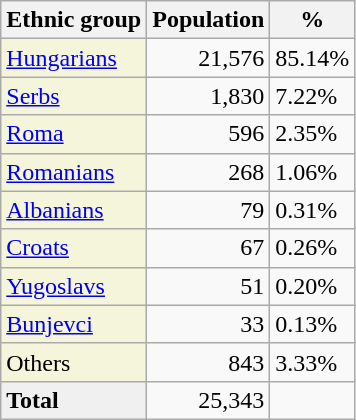<table class="wikitable">
<tr>
<th>Ethnic group</th>
<th>Population</th>
<th>%</th>
</tr>
<tr>
<td style="background:#F5F5DC;"><a href='#'>Hungarians</a></td>
<td align="right">21,576</td>
<td>85.14%</td>
</tr>
<tr>
<td style="background:#F5F5DC;"><a href='#'>Serbs</a></td>
<td align="right">1,830</td>
<td>7.22%</td>
</tr>
<tr>
<td style="background:#F5F5DC;"><a href='#'>Roma</a></td>
<td align="right">596</td>
<td>2.35%</td>
</tr>
<tr>
<td style="background:#F5F5DC;"><a href='#'>Romanians</a></td>
<td align="right">268</td>
<td>1.06%</td>
</tr>
<tr>
<td style="background:#F5F5DC;"><a href='#'>Albanians</a></td>
<td align="right">79</td>
<td>0.31%</td>
</tr>
<tr>
<td style="background:#F5F5DC;"><a href='#'>Croats</a></td>
<td align="right">67</td>
<td>0.26%</td>
</tr>
<tr>
<td style="background:#F5F5DC;"><a href='#'>Yugoslavs</a></td>
<td align="right">51</td>
<td>0.20%</td>
</tr>
<tr>
<td style="background:#F5F5DC;"><a href='#'>Bunjevci</a></td>
<td align="right">33</td>
<td>0.13%</td>
</tr>
<tr>
<td style="background:#F5F5DC;">Others</td>
<td align="right">843</td>
<td>3.33%</td>
</tr>
<tr class="sortbottom">
<td style="background:#F0F0F0;"><strong>Total</strong></td>
<td align="right">25,343</td>
<td></td>
</tr>
</table>
